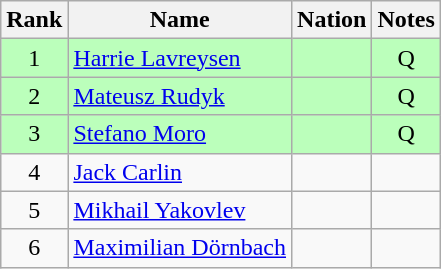<table class="wikitable sortable" style="text-align:center">
<tr>
<th>Rank</th>
<th>Name</th>
<th>Nation</th>
<th>Notes</th>
</tr>
<tr bgcolor=bbffbb>
<td>1</td>
<td align=left><a href='#'>Harrie Lavreysen</a></td>
<td align=left></td>
<td>Q</td>
</tr>
<tr bgcolor=bbffbb>
<td>2</td>
<td align=left><a href='#'>Mateusz Rudyk</a></td>
<td align=left></td>
<td>Q</td>
</tr>
<tr bgcolor=bbffbb>
<td>3</td>
<td align=left><a href='#'>Stefano Moro</a></td>
<td align=left></td>
<td>Q</td>
</tr>
<tr>
<td>4</td>
<td align=left><a href='#'>Jack Carlin</a></td>
<td align=left></td>
<td></td>
</tr>
<tr>
<td>5</td>
<td align=left><a href='#'>Mikhail Yakovlev</a></td>
<td align=left></td>
<td></td>
</tr>
<tr>
<td>6</td>
<td align=left><a href='#'>Maximilian Dörnbach</a></td>
<td align=left></td>
<td></td>
</tr>
</table>
